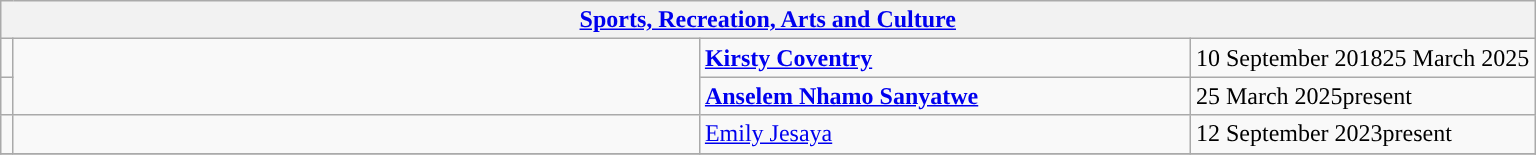<table class="wikitable">
<tr>
<th colspan="4"><a href='#'>Sports, Recreation, Arts and Culture</a></th>
</tr>
<tr>
<td></td>
<td rowspan="2" style="width: 450px;"></td>
<td style="width: 320px;"> <strong><a href='#'>Kirsty Coventry</a></strong></td>
<td>10 September 201825 March 2025</td>
</tr>
<tr>
<td></td>
<td style="width: 320px;"> <strong><a href='#'>Anselem Nhamo Sanyatwe</a></strong></td>
<td>25 March 2025present</td>
</tr>
<tr>
<td style="width: 1px; background: "></td>
<td style="width: 450px;"></td>
<td style="width: 320px;"> <a href='#'>Emily Jesaya</a></td>
<td>12 September 2023present</td>
</tr>
<tr>
</tr>
</table>
